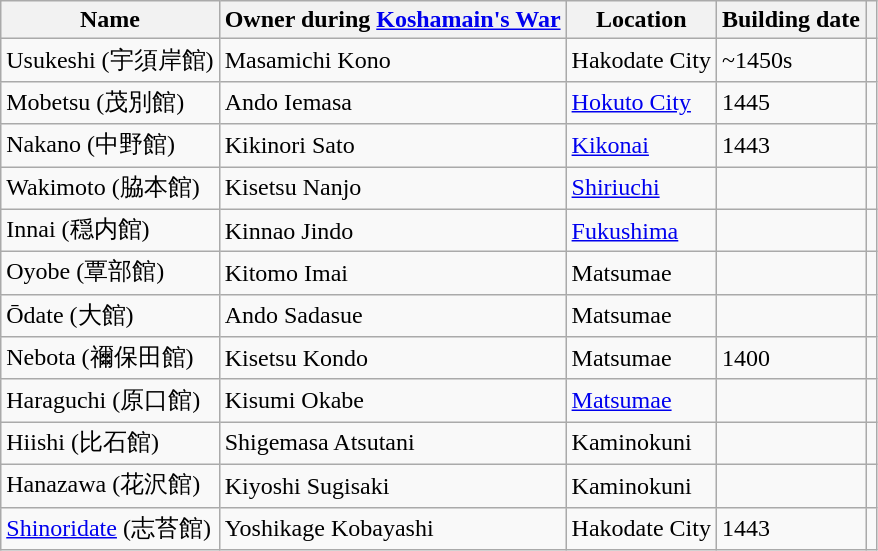<table class="wikitable">
<tr>
<th>Name</th>
<th>Owner during <a href='#'>Koshamain's War</a></th>
<th>Location</th>
<th>Building date</th>
<th></th>
</tr>
<tr>
<td>Usukeshi (宇須岸館)</td>
<td>Masamichi Kono</td>
<td>Hakodate City</td>
<td>~1450s</td>
<td></td>
</tr>
<tr>
<td>Mobetsu (茂別館)</td>
<td>Ando Iemasa</td>
<td><a href='#'>Hokuto City</a></td>
<td>1445</td>
<td></td>
</tr>
<tr>
<td>Nakano (中野館)</td>
<td>Kikinori Sato</td>
<td><a href='#'>Kikonai</a></td>
<td>1443</td>
<td></td>
</tr>
<tr>
<td>Wakimoto (脇本館)</td>
<td>Kisetsu Nanjo</td>
<td><a href='#'>Shiriuchi</a></td>
<td></td>
<td></td>
</tr>
<tr>
<td>Innai (穏内館)</td>
<td>Kinnao Jindo</td>
<td><a href='#'>Fukushima</a></td>
<td></td>
<td></td>
</tr>
<tr>
<td>Oyobe (覃部館)</td>
<td>Kitomo Imai</td>
<td>Matsumae</td>
<td></td>
<td></td>
</tr>
<tr>
<td>Ōdate (大館)</td>
<td>Ando Sadasue</td>
<td>Matsumae</td>
<td></td>
<td></td>
</tr>
<tr>
<td>Nebota (禰保田館)</td>
<td>Kisetsu Kondo</td>
<td>Matsumae</td>
<td>1400</td>
<td></td>
</tr>
<tr>
<td>Haraguchi (原口館)</td>
<td>Kisumi Okabe</td>
<td><a href='#'>Matsumae</a></td>
<td></td>
<td></td>
</tr>
<tr>
<td>Hiishi (比石館)</td>
<td>Shigemasa Atsutani</td>
<td>Kaminokuni</td>
<td></td>
<td></td>
</tr>
<tr>
<td>Hanazawa (花沢館)</td>
<td>Kiyoshi Sugisaki</td>
<td>Kaminokuni</td>
<td></td>
<td></td>
</tr>
<tr>
<td><a href='#'>Shinoridate</a> (志苔館)</td>
<td>Yoshikage Kobayashi</td>
<td>Hakodate City</td>
<td>1443</td>
<td></td>
</tr>
</table>
